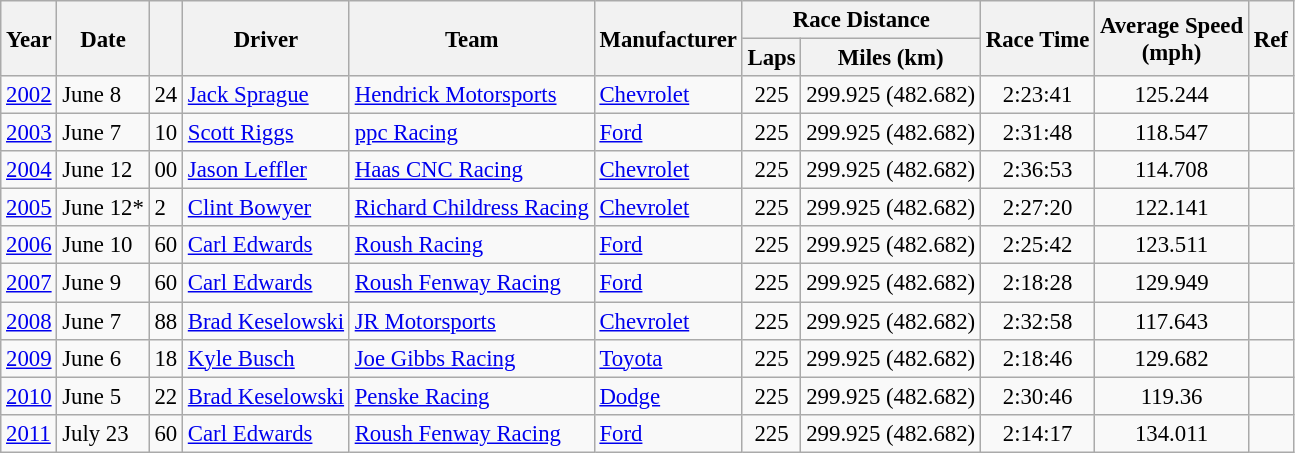<table class="wikitable" style="font-size: 95%;">
<tr>
<th rowspan="2">Year</th>
<th rowspan="2">Date</th>
<th rowspan="2"></th>
<th rowspan="2">Driver</th>
<th rowspan="2">Team</th>
<th rowspan="2">Manufacturer</th>
<th colspan="2">Race Distance</th>
<th rowspan="2">Race Time</th>
<th rowspan="2">Average Speed<br>(mph)</th>
<th rowspan="2">Ref</th>
</tr>
<tr>
<th>Laps</th>
<th>Miles (km)</th>
</tr>
<tr>
<td><a href='#'>2002</a></td>
<td>June 8</td>
<td>24</td>
<td><a href='#'>Jack Sprague</a></td>
<td><a href='#'>Hendrick Motorsports</a></td>
<td><a href='#'>Chevrolet</a></td>
<td align="center">225</td>
<td align="center">299.925 (482.682)</td>
<td align="center">2:23:41</td>
<td align="center">125.244</td>
<td align="center"></td>
</tr>
<tr>
<td><a href='#'>2003</a></td>
<td>June 7</td>
<td>10</td>
<td><a href='#'>Scott Riggs</a></td>
<td><a href='#'>ppc Racing</a></td>
<td><a href='#'>Ford</a></td>
<td align="center">225</td>
<td align="center">299.925 (482.682)</td>
<td align="center">2:31:48</td>
<td align="center">118.547</td>
<td align="center"></td>
</tr>
<tr>
<td><a href='#'>2004</a></td>
<td>June 12</td>
<td>00</td>
<td><a href='#'>Jason Leffler</a></td>
<td><a href='#'>Haas CNC Racing</a></td>
<td><a href='#'>Chevrolet</a></td>
<td align="center">225</td>
<td align="center">299.925 (482.682)</td>
<td align="center">2:36:53</td>
<td align="center">114.708</td>
<td align="center"></td>
</tr>
<tr>
<td><a href='#'>2005</a></td>
<td>June 12*</td>
<td>2</td>
<td><a href='#'>Clint Bowyer</a></td>
<td><a href='#'>Richard Childress Racing</a></td>
<td><a href='#'>Chevrolet</a></td>
<td align="center">225</td>
<td align="center">299.925 (482.682)</td>
<td align="center">2:27:20</td>
<td align="center">122.141</td>
<td align="center"></td>
</tr>
<tr>
<td><a href='#'>2006</a></td>
<td>June 10</td>
<td>60</td>
<td><a href='#'>Carl Edwards</a></td>
<td><a href='#'>Roush Racing</a></td>
<td><a href='#'>Ford</a></td>
<td align="center">225</td>
<td align="center">299.925 (482.682)</td>
<td align="center">2:25:42</td>
<td align="center">123.511</td>
<td align="center"></td>
</tr>
<tr>
<td><a href='#'>2007</a></td>
<td>June 9</td>
<td>60</td>
<td><a href='#'>Carl Edwards</a></td>
<td><a href='#'>Roush Fenway Racing</a></td>
<td><a href='#'>Ford</a></td>
<td align="center">225</td>
<td align="center">299.925 (482.682)</td>
<td align="center">2:18:28</td>
<td align="center">129.949</td>
<td align="center"></td>
</tr>
<tr>
<td><a href='#'>2008</a></td>
<td>June 7</td>
<td>88</td>
<td><a href='#'>Brad Keselowski</a></td>
<td><a href='#'>JR Motorsports</a></td>
<td><a href='#'>Chevrolet</a></td>
<td align="center">225</td>
<td align="center">299.925 (482.682)</td>
<td align="center">2:32:58</td>
<td align="center">117.643</td>
<td align="center"></td>
</tr>
<tr>
<td><a href='#'>2009</a></td>
<td>June 6</td>
<td>18</td>
<td><a href='#'>Kyle Busch</a></td>
<td><a href='#'>Joe Gibbs Racing</a></td>
<td><a href='#'>Toyota</a></td>
<td align="center">225</td>
<td align="center">299.925 (482.682)</td>
<td align="center">2:18:46</td>
<td align="center">129.682</td>
<td align="center"></td>
</tr>
<tr>
<td><a href='#'>2010</a></td>
<td>June 5</td>
<td>22</td>
<td><a href='#'>Brad Keselowski</a></td>
<td><a href='#'>Penske Racing</a></td>
<td><a href='#'>Dodge</a></td>
<td align="center">225</td>
<td align="center">299.925 (482.682)</td>
<td align="center">2:30:46</td>
<td align="center">119.36</td>
<td align="center"></td>
</tr>
<tr>
<td><a href='#'>2011</a></td>
<td>July 23</td>
<td>60</td>
<td><a href='#'>Carl Edwards</a></td>
<td><a href='#'>Roush Fenway Racing</a></td>
<td><a href='#'>Ford</a></td>
<td align="center">225</td>
<td align="center">299.925 (482.682)</td>
<td align="center">2:14:17</td>
<td align="center">134.011</td>
<td align="center"></td>
</tr>
</table>
